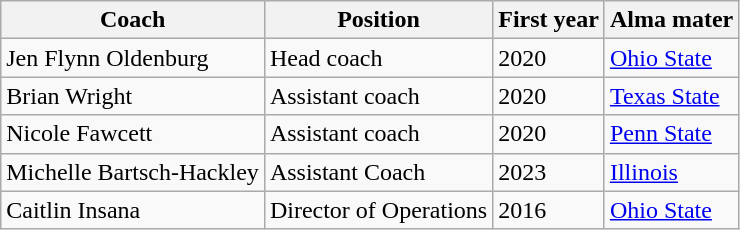<table class="wikitable">
<tr>
<th>Coach</th>
<th>Position</th>
<th>First year</th>
<th>Alma mater</th>
</tr>
<tr>
<td>Jen Flynn Oldenburg</td>
<td>Head coach</td>
<td>2020</td>
<td><a href='#'>Ohio State</a></td>
</tr>
<tr>
<td>Brian Wright</td>
<td>Assistant coach</td>
<td>2020</td>
<td><a href='#'>Texas State</a></td>
</tr>
<tr>
<td>Nicole Fawcett</td>
<td>Assistant coach</td>
<td>2020</td>
<td><a href='#'>Penn State</a></td>
</tr>
<tr>
<td>Michelle Bartsch-Hackley</td>
<td>Assistant Coach</td>
<td>2023</td>
<td><a href='#'>Illinois</a></td>
</tr>
<tr>
<td>Caitlin Insana</td>
<td>Director of Operations</td>
<td>2016</td>
<td><a href='#'>Ohio State</a></td>
</tr>
</table>
